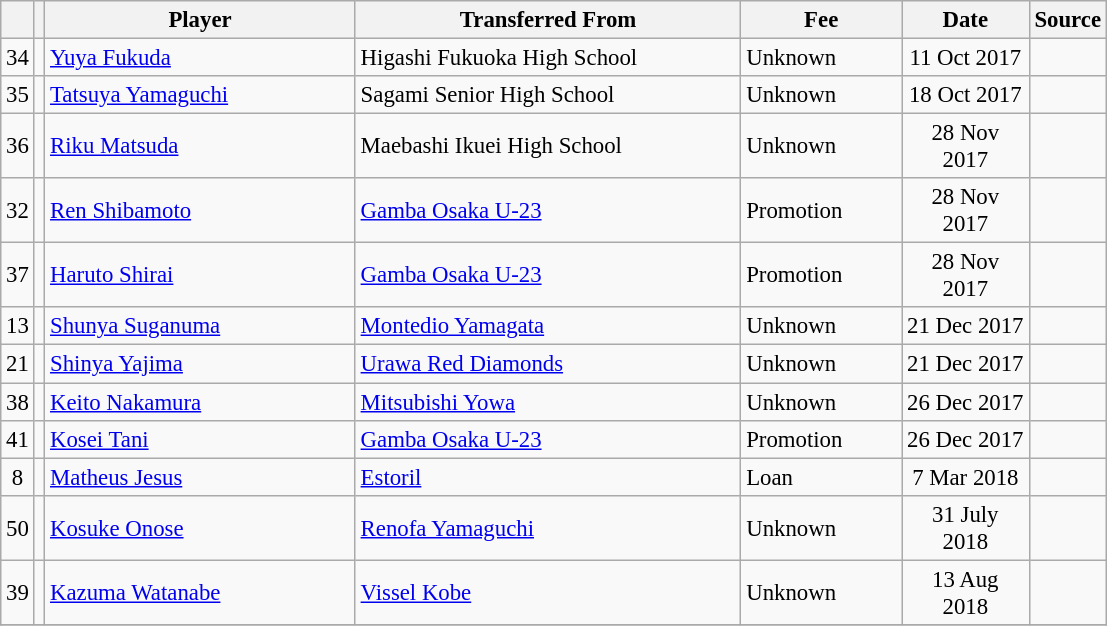<table class="wikitable plainrowheaders sortable" style="font-size:95%">
<tr>
<th></th>
<th></th>
<th scope="col" style="width:200px;">Player</th>
<th scope="col" style="width:250px;">Transferred From</th>
<th scope="col" style="width:100px;">Fee</th>
<th scope="col" style="width:78px;">Date</th>
<th>Source</th>
</tr>
<tr>
<td align=center>34</td>
<td align=center></td>
<td> <a href='#'>Yuya Fukuda</a></td>
<td> Higashi Fukuoka High School</td>
<td align=left>Unknown</td>
<td align=center>11 Oct 2017</td>
<td align=center></td>
</tr>
<tr>
<td align=center>35</td>
<td align=center></td>
<td> <a href='#'>Tatsuya Yamaguchi</a></td>
<td> Sagami Senior High School</td>
<td align=left>Unknown</td>
<td align=center>18 Oct 2017</td>
<td align=center></td>
</tr>
<tr>
<td align=center>36</td>
<td align=center></td>
<td> <a href='#'>Riku Matsuda</a></td>
<td> Maebashi Ikuei High School</td>
<td align=left>Unknown</td>
<td align=center>28 Nov 2017</td>
<td align=center></td>
</tr>
<tr>
<td align=center>32</td>
<td align=center></td>
<td> <a href='#'>Ren Shibamoto</a></td>
<td> <a href='#'>Gamba Osaka U-23</a></td>
<td align=left>Promotion</td>
<td align=center>28 Nov 2017</td>
<td align=center></td>
</tr>
<tr>
<td align=center>37</td>
<td align=center></td>
<td> <a href='#'>Haruto Shirai</a></td>
<td> <a href='#'>Gamba Osaka U-23</a></td>
<td align=left>Promotion</td>
<td align=center>28 Nov 2017</td>
<td align=center></td>
</tr>
<tr>
<td align=center>13</td>
<td align=center></td>
<td> <a href='#'>Shunya Suganuma</a></td>
<td> <a href='#'>Montedio Yamagata</a></td>
<td align=left>Unknown</td>
<td align=center>21 Dec 2017</td>
<td align=center></td>
</tr>
<tr>
<td align=center>21</td>
<td align=center></td>
<td> <a href='#'>Shinya Yajima</a></td>
<td> <a href='#'>Urawa Red Diamonds</a></td>
<td align=left>Unknown</td>
<td align=center>21 Dec 2017</td>
<td align=center></td>
</tr>
<tr>
<td align=center>38</td>
<td align=center></td>
<td> <a href='#'>Keito Nakamura</a></td>
<td> <a href='#'>Mitsubishi Yowa</a></td>
<td align=left>Unknown</td>
<td align=center>26 Dec 2017</td>
<td align=center></td>
</tr>
<tr>
<td align=center>41</td>
<td align=center></td>
<td> <a href='#'>Kosei Tani</a></td>
<td> <a href='#'>Gamba Osaka U-23</a></td>
<td align=left>Promotion</td>
<td align=center>26 Dec 2017</td>
<td align=center></td>
</tr>
<tr>
<td align=center>8</td>
<td align=center></td>
<td> <a href='#'>Matheus Jesus</a></td>
<td> <a href='#'>Estoril</a></td>
<td align=left>Loan</td>
<td align=center>7 Mar 2018</td>
<td align=center></td>
</tr>
<tr>
<td align=center>50</td>
<td align=center></td>
<td> <a href='#'>Kosuke Onose</a></td>
<td> <a href='#'>Renofa Yamaguchi</a></td>
<td align=left>Unknown</td>
<td align=center>31 July 2018</td>
<td align=center></td>
</tr>
<tr>
<td align=center>39</td>
<td align=center></td>
<td> <a href='#'>Kazuma Watanabe</a></td>
<td> <a href='#'>Vissel Kobe</a></td>
<td align=left>Unknown</td>
<td align=center>13 Aug 2018</td>
<td align=center></td>
</tr>
<tr>
</tr>
</table>
